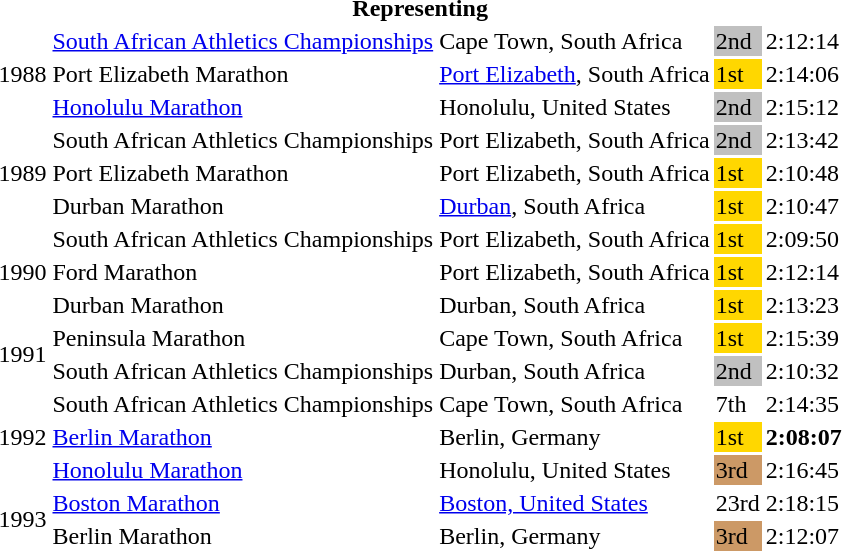<table>
<tr>
<th colspan="5">Representing </th>
</tr>
<tr>
<td rowspan=3>1988</td>
<td><a href='#'>South African Athletics Championships</a></td>
<td>Cape Town, South Africa</td>
<td bgcolor="silver">2nd</td>
<td>2:12:14</td>
</tr>
<tr>
<td>Port Elizabeth Marathon</td>
<td><a href='#'>Port Elizabeth</a>, South Africa</td>
<td bgcolor="gold">1st</td>
<td>2:14:06</td>
</tr>
<tr>
<td><a href='#'>Honolulu Marathon</a></td>
<td>Honolulu, United States</td>
<td bgcolor="silver">2nd</td>
<td>2:15:12</td>
</tr>
<tr>
<td rowspan=3>1989</td>
<td>South African Athletics Championships</td>
<td>Port Elizabeth, South Africa</td>
<td bgcolor="silver">2nd</td>
<td>2:13:42</td>
</tr>
<tr>
<td>Port Elizabeth Marathon</td>
<td>Port Elizabeth, South Africa</td>
<td bgcolor="gold">1st</td>
<td>2:10:48</td>
</tr>
<tr>
<td>Durban Marathon</td>
<td><a href='#'>Durban</a>, South Africa</td>
<td bgcolor="gold">1st</td>
<td>2:10:47</td>
</tr>
<tr>
<td rowspan=3>1990</td>
<td>South African Athletics Championships</td>
<td>Port Elizabeth, South Africa</td>
<td bgcolor="gold">1st</td>
<td>2:09:50</td>
</tr>
<tr>
<td>Ford Marathon</td>
<td>Port Elizabeth, South Africa</td>
<td bgcolor="gold">1st</td>
<td>2:12:14</td>
</tr>
<tr>
<td>Durban Marathon</td>
<td>Durban, South Africa</td>
<td bgcolor="gold">1st</td>
<td>2:13:23</td>
</tr>
<tr>
<td rowspan=2>1991</td>
<td>Peninsula Marathon</td>
<td>Cape Town, South Africa</td>
<td bgcolor="gold">1st</td>
<td>2:15:39</td>
</tr>
<tr>
<td>South African Athletics Championships</td>
<td>Durban, South Africa</td>
<td bgcolor="silver">2nd</td>
<td>2:10:32</td>
</tr>
<tr>
<td rowspan=3>1992</td>
<td>South African Athletics Championships</td>
<td>Cape Town, South Africa</td>
<td>7th</td>
<td>2:14:35</td>
</tr>
<tr>
<td><a href='#'>Berlin Marathon</a></td>
<td>Berlin, Germany</td>
<td bgcolor="gold">1st</td>
<td><strong>2:08:07</strong></td>
</tr>
<tr>
<td><a href='#'>Honolulu Marathon</a></td>
<td>Honolulu, United States</td>
<td bgcolor="cc9966">3rd</td>
<td>2:16:45</td>
</tr>
<tr>
<td rowspan=2>1993</td>
<td><a href='#'>Boston Marathon</a></td>
<td><a href='#'>Boston, United States</a></td>
<td>23rd</td>
<td>2:18:15</td>
</tr>
<tr>
<td>Berlin Marathon</td>
<td>Berlin, Germany</td>
<td bgcolor="cc9966">3rd</td>
<td>2:12:07</td>
</tr>
</table>
